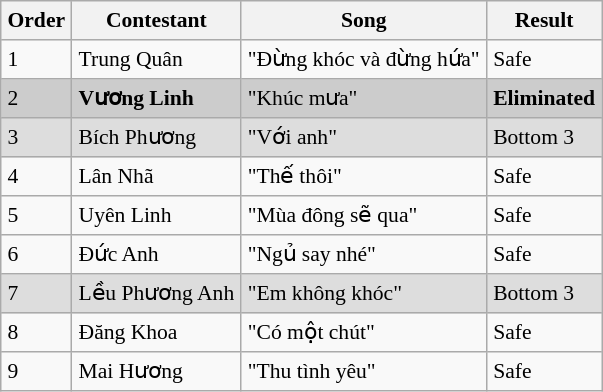<table border="8" cellpadding="4" cellspacing="0" style="margin:  1em 1em 1em 0; background: #f9f9f9; border: 1px #aaa  solid; border-collapse: collapse; font-size: 90%;">
<tr bgcolor="#f2f2f2">
<th>Order</th>
<th>Contestant</th>
<th>Song</th>
<th>Result</th>
</tr>
<tr>
<td>1</td>
<td>Trung Quân</td>
<td>"Đừng khóc và đừng hứa"</td>
<td>Safe</td>
</tr>
<tr bgcolor="#CCCCCC">
<td>2</td>
<td><strong>Vương Linh</strong></td>
<td>"Khúc mưa"</td>
<td><strong>Eliminated</strong></td>
</tr>
<tr bgcolor="DDDDDD">
<td>3</td>
<td>Bích Phương</td>
<td>"Với anh"</td>
<td>Bottom 3</td>
</tr>
<tr>
<td>4</td>
<td>Lân Nhã</td>
<td>"Thế thôi"</td>
<td>Safe</td>
</tr>
<tr>
<td>5</td>
<td>Uyên Linh</td>
<td>"Mùa đông sẽ qua"</td>
<td>Safe</td>
</tr>
<tr>
<td>6</td>
<td>Đức Anh</td>
<td>"Ngủ say nhé"</td>
<td>Safe</td>
</tr>
<tr bgcolor="DDDDDD">
<td>7</td>
<td>Lều Phương Anh</td>
<td>"Em không khóc"</td>
<td>Bottom 3</td>
</tr>
<tr>
<td>8</td>
<td>Đăng Khoa</td>
<td>"Có một chút"</td>
<td>Safe</td>
</tr>
<tr>
<td>9</td>
<td>Mai Hương</td>
<td>"Thu tình yêu"</td>
<td>Safe</td>
</tr>
</table>
